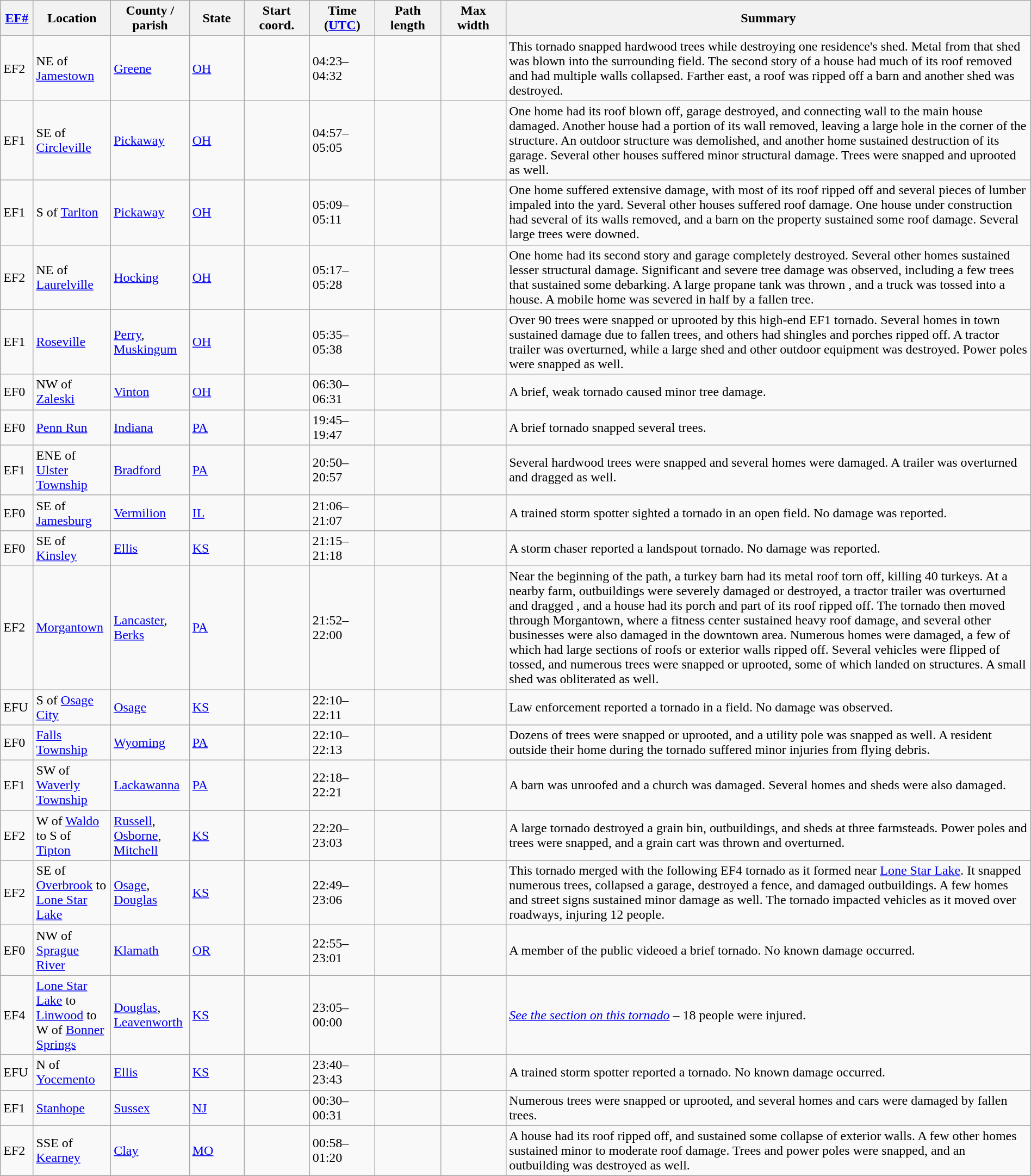<table class="wikitable sortable" style="width:100%;">
<tr>
<th scope="col" style="width:3%; text-align:center;"><a href='#'>EF#</a></th>
<th scope="col" style="width:7%; text-align:center;" class="unsortable">Location</th>
<th scope="col" style="width:6%; text-align:center;" class="unsortable">County / parish</th>
<th scope="col" style="width:5%; text-align:center;">State</th>
<th scope="col" style="width:6%; text-align:center;">Start coord.</th>
<th scope="col" style="width:6%; text-align:center;">Time (<a href='#'>UTC</a>)</th>
<th scope="col" style="width:6%; text-align:center;">Path length</th>
<th scope="col" style="width:6%; text-align:center;">Max width</th>
<th scope="col" class="unsortable" style="width:48%; text-align:center;">Summary</th>
</tr>
<tr>
<td bgcolor=>EF2</td>
<td>NE of <a href='#'>Jamestown</a></td>
<td><a href='#'>Greene</a></td>
<td><a href='#'>OH</a></td>
<td></td>
<td>04:23–04:32</td>
<td></td>
<td></td>
<td>This tornado snapped hardwood trees while destroying one residence's shed. Metal from that shed was blown into the surrounding field. The second story of a house had much of its roof removed and had multiple walls collapsed. Farther east, a roof was ripped off a barn and another shed was destroyed.</td>
</tr>
<tr>
<td bgcolor=>EF1</td>
<td>SE of <a href='#'>Circleville</a></td>
<td><a href='#'>Pickaway</a></td>
<td><a href='#'>OH</a></td>
<td></td>
<td>04:57–05:05</td>
<td></td>
<td></td>
<td>One home had its roof blown off, garage destroyed, and connecting wall to the main house damaged. Another house had a portion of its wall removed, leaving a large hole in the corner of the structure. An outdoor structure was demolished, and another home sustained destruction of its garage. Several other houses suffered minor structural damage. Trees were snapped and uprooted as well.</td>
</tr>
<tr>
<td bgcolor=>EF1</td>
<td>S of <a href='#'>Tarlton</a></td>
<td><a href='#'>Pickaway</a></td>
<td><a href='#'>OH</a></td>
<td></td>
<td>05:09–05:11</td>
<td></td>
<td></td>
<td>One home suffered extensive damage, with most of its roof ripped off and several pieces of lumber impaled into the yard. Several other houses suffered roof damage. One house under construction had several of its walls removed, and a barn on the property sustained some roof damage. Several large trees were downed.</td>
</tr>
<tr>
<td bgcolor=>EF2</td>
<td>NE of <a href='#'>Laurelville</a></td>
<td><a href='#'>Hocking</a></td>
<td><a href='#'>OH</a></td>
<td></td>
<td>05:17–05:28</td>
<td></td>
<td></td>
<td>One home had its second story and garage completely destroyed. Several other homes sustained lesser structural damage. Significant and severe tree damage was observed, including a few trees that sustained some debarking. A large propane tank was thrown , and a  truck was tossed into a house. A mobile home was severed in half by a fallen tree.</td>
</tr>
<tr>
<td bgcolor=>EF1</td>
<td><a href='#'>Roseville</a></td>
<td><a href='#'>Perry</a>, <a href='#'>Muskingum</a></td>
<td><a href='#'>OH</a></td>
<td></td>
<td>05:35–05:38</td>
<td></td>
<td></td>
<td>Over 90 trees were snapped or uprooted by this high-end EF1 tornado. Several homes in town sustained damage due to fallen trees, and others had shingles and porches ripped off. A tractor trailer was overturned, while a large shed and other outdoor equipment was destroyed. Power poles were snapped as well.</td>
</tr>
<tr>
<td bgcolor=>EF0</td>
<td>NW of <a href='#'>Zaleski</a></td>
<td><a href='#'>Vinton</a></td>
<td><a href='#'>OH</a></td>
<td></td>
<td>06:30–06:31</td>
<td></td>
<td></td>
<td>A brief, weak tornado caused minor tree damage.</td>
</tr>
<tr>
<td bgcolor=>EF0</td>
<td><a href='#'>Penn Run</a></td>
<td><a href='#'>Indiana</a></td>
<td><a href='#'>PA</a></td>
<td></td>
<td>19:45–19:47</td>
<td></td>
<td></td>
<td>A brief tornado snapped several trees.</td>
</tr>
<tr>
<td bgcolor=>EF1</td>
<td>ENE of <a href='#'>Ulster Township</a></td>
<td><a href='#'>Bradford</a></td>
<td><a href='#'>PA</a></td>
<td></td>
<td>20:50–20:57</td>
<td></td>
<td></td>
<td>Several hardwood trees were snapped and several homes were damaged. A trailer was overturned and dragged as well.</td>
</tr>
<tr>
<td bgcolor=>EF0</td>
<td>SE of <a href='#'>Jamesburg</a></td>
<td><a href='#'>Vermilion</a></td>
<td><a href='#'>IL</a></td>
<td></td>
<td>21:06–21:07</td>
<td></td>
<td></td>
<td>A trained storm spotter sighted a tornado in an open field. No damage was reported.</td>
</tr>
<tr>
<td bgcolor=>EF0</td>
<td>SE of <a href='#'>Kinsley</a></td>
<td><a href='#'>Ellis</a></td>
<td><a href='#'>KS</a></td>
<td></td>
<td>21:15–21:18</td>
<td></td>
<td></td>
<td>A storm chaser reported a landspout tornado. No damage was reported.</td>
</tr>
<tr>
<td bgcolor=>EF2</td>
<td><a href='#'>Morgantown</a></td>
<td><a href='#'>Lancaster</a>, <a href='#'>Berks</a></td>
<td><a href='#'>PA</a></td>
<td></td>
<td>21:52–22:00</td>
<td></td>
<td></td>
<td>Near the beginning of the path, a turkey barn had its metal roof torn off, killing 40 turkeys. At a nearby farm, outbuildings were severely damaged or destroyed, a tractor trailer was overturned and dragged , and a house had its porch and part of its roof ripped off. The tornado then moved through Morgantown, where a fitness center sustained heavy roof damage, and several other businesses were also damaged in the downtown area. Numerous homes were damaged, a few of which had large sections of roofs or exterior walls ripped off. Several vehicles were flipped of tossed, and numerous trees were snapped or uprooted, some of which landed on structures. A small shed was obliterated as well.</td>
</tr>
<tr>
<td bgcolor=>EFU</td>
<td>S of <a href='#'>Osage City</a></td>
<td><a href='#'>Osage</a></td>
<td><a href='#'>KS</a></td>
<td></td>
<td>22:10–22:11</td>
<td></td>
<td></td>
<td>Law enforcement reported a tornado in a field. No damage was observed.</td>
</tr>
<tr>
<td bgcolor=>EF0</td>
<td><a href='#'>Falls Township</a></td>
<td><a href='#'>Wyoming</a></td>
<td><a href='#'>PA</a></td>
<td></td>
<td>22:10–22:13</td>
<td></td>
<td></td>
<td>Dozens of trees were snapped or uprooted, and a utility pole was snapped as well. A resident outside their home during the tornado suffered minor injuries from flying debris.</td>
</tr>
<tr>
<td bgcolor=>EF1</td>
<td>SW of <a href='#'>Waverly Township</a></td>
<td><a href='#'>Lackawanna</a></td>
<td><a href='#'>PA</a></td>
<td></td>
<td>22:18–22:21</td>
<td></td>
<td></td>
<td>A barn was unroofed and a church was damaged. Several homes and sheds were also damaged.</td>
</tr>
<tr>
<td bgcolor=>EF2</td>
<td>W of <a href='#'>Waldo</a> to S of <a href='#'>Tipton</a></td>
<td><a href='#'>Russell</a>, <a href='#'>Osborne</a>, <a href='#'>Mitchell</a></td>
<td><a href='#'>KS</a></td>
<td></td>
<td>22:20–23:03</td>
<td></td>
<td></td>
<td>A large tornado destroyed a grain bin, outbuildings, and sheds at three farmsteads. Power poles and trees were snapped, and a grain cart was thrown and overturned.</td>
</tr>
<tr>
<td bgcolor=>EF2</td>
<td>SE of <a href='#'>Overbrook</a> to <a href='#'>Lone Star Lake</a></td>
<td><a href='#'>Osage</a>, <a href='#'>Douglas</a></td>
<td><a href='#'>KS</a></td>
<td></td>
<td>22:49–23:06</td>
<td></td>
<td></td>
<td>This tornado merged with the following EF4 tornado as it formed near <a href='#'>Lone Star Lake</a>. It snapped numerous trees, collapsed a garage, destroyed a fence, and damaged outbuildings. A few homes and street signs sustained minor damage as well. The tornado impacted vehicles as it moved over roadways, injuring 12 people.</td>
</tr>
<tr>
<td bgcolor=>EF0</td>
<td>NW of <a href='#'>Sprague River</a></td>
<td><a href='#'>Klamath</a></td>
<td><a href='#'>OR</a></td>
<td></td>
<td>22:55–23:01</td>
<td></td>
<td></td>
<td>A member of the public videoed a brief tornado. No known damage occurred.</td>
</tr>
<tr>
<td bgcolor=>EF4</td>
<td><a href='#'>Lone Star Lake</a> to <a href='#'>Linwood</a> to W of <a href='#'>Bonner Springs</a></td>
<td><a href='#'>Douglas</a>, <a href='#'>Leavenworth</a></td>
<td><a href='#'>KS</a></td>
<td></td>
<td>23:05–00:00</td>
<td></td>
<td></td>
<td><em><a href='#'>See the section on this tornado</a></em> – 18 people were injured.</td>
</tr>
<tr>
<td bgcolor=>EFU</td>
<td>N of <a href='#'>Yocemento</a></td>
<td><a href='#'>Ellis</a></td>
<td><a href='#'>KS</a></td>
<td></td>
<td>23:40–23:43</td>
<td></td>
<td></td>
<td>A trained storm spotter reported a tornado. No known damage occurred.</td>
</tr>
<tr>
<td bgcolor=>EF1</td>
<td><a href='#'>Stanhope</a></td>
<td><a href='#'>Sussex</a></td>
<td><a href='#'>NJ</a></td>
<td></td>
<td>00:30–00:31</td>
<td></td>
<td></td>
<td>Numerous trees were snapped or uprooted, and several homes and cars were damaged by fallen trees.</td>
</tr>
<tr>
<td bgcolor=>EF2</td>
<td>SSE of <a href='#'>Kearney</a></td>
<td><a href='#'>Clay</a></td>
<td><a href='#'>MO</a></td>
<td></td>
<td>00:58–01:20</td>
<td></td>
<td></td>
<td>A house had its roof ripped off, and sustained some collapse of exterior walls. A few other homes sustained minor to moderate roof damage. Trees and power poles were snapped, and an outbuilding was destroyed as well.</td>
</tr>
<tr>
</tr>
</table>
